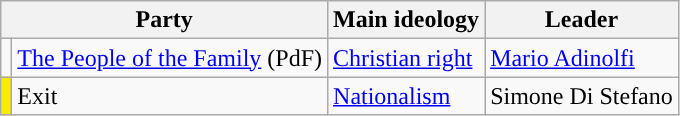<table class=wikitable style=text-align:left>
<tr>
<th colspan=2>Party</th>
<th>Main ideology</th>
<th>Leader</th>
</tr>
<tr>
<td></td>
<td><a href='#'>The People of the Family</a> (PdF)</td>
<td><a href='#'>Christian right</a></td>
<td><a href='#'>Mario Adinolfi</a></td>
</tr>
<tr>
<td bgcolor=#FAEB00></td>
<td>Exit</td>
<td><a href='#'>Nationalism</a></td>
<td>Simone Di Stefano</td>
</tr>
</table>
